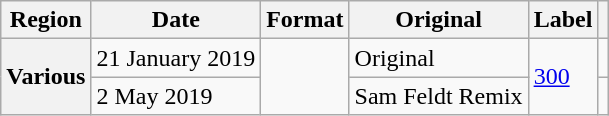<table class="wikitable plainrowheaders">
<tr>
<th scope="col">Region</th>
<th scope="col">Date</th>
<th scope="col">Format</th>
<th scope="col">Original</th>
<th scope="col">Label</th>
<th scope="col"></th>
</tr>
<tr>
<th scope="row" rowspan="2">Various</th>
<td>21 January 2019</td>
<td rowspan="2"></td>
<td>Original</td>
<td rowspan="2"><a href='#'>300</a></td>
<td></td>
</tr>
<tr>
<td>2 May 2019</td>
<td>Sam Feldt Remix</td>
<td></td>
</tr>
</table>
